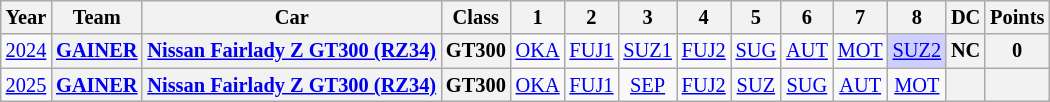<table class="wikitable" style="text-align:center; font-size:85%">
<tr>
<th>Year</th>
<th>Team</th>
<th>Car</th>
<th>Class</th>
<th>1</th>
<th>2</th>
<th>3</th>
<th>4</th>
<th>5</th>
<th>6</th>
<th>7</th>
<th>8</th>
<th>DC</th>
<th>Points</th>
</tr>
<tr>
<td><a href='#'>2024</a></td>
<th nowrap><a href='#'>GAINER</a></th>
<th nowrap><a href='#'>Nissan Fairlady Z GT300 (RZ34)</a></th>
<th>GT300</th>
<td style="background:#;"><a href='#'>OKA</a><br></td>
<td style="background:#;"><a href='#'>FUJ1</a><br></td>
<td style="background:#;"><a href='#'>SUZ1</a><br></td>
<td style="background:#;"><a href='#'>FUJ2</a><br></td>
<td style="background:#;"><a href='#'>SUG</a><br></td>
<td style="background:#;"><a href='#'>AUT</a><br></td>
<td style="background:#;"><a href='#'>MOT</a><br></td>
<td style="background:#cfcfff;"><a href='#'>SUZ2</a><br></td>
<th>NC</th>
<th>0</th>
</tr>
<tr>
<td><a href='#'>2025</a></td>
<th nowrap><a href='#'>GAINER</a></th>
<th nowrap><a href='#'>Nissan Fairlady Z GT300 (RZ34)</a></th>
<th>GT300</th>
<td style="background:#;"><a href='#'>OKA</a><br></td>
<td style="background:#;"><a href='#'>FUJ1</a><br></td>
<td style="background:#;"><a href='#'>SEP</a><br></td>
<td style="background:#;"><a href='#'>FUJ2</a><br></td>
<td style="background:#;"><a href='#'>SUZ</a><br></td>
<td style="background:#;"><a href='#'>SUG</a><br></td>
<td style="background:#;"><a href='#'>AUT</a><br></td>
<td style="background:#;"><a href='#'>MOT</a><br></td>
<th></th>
<th></th>
</tr>
</table>
